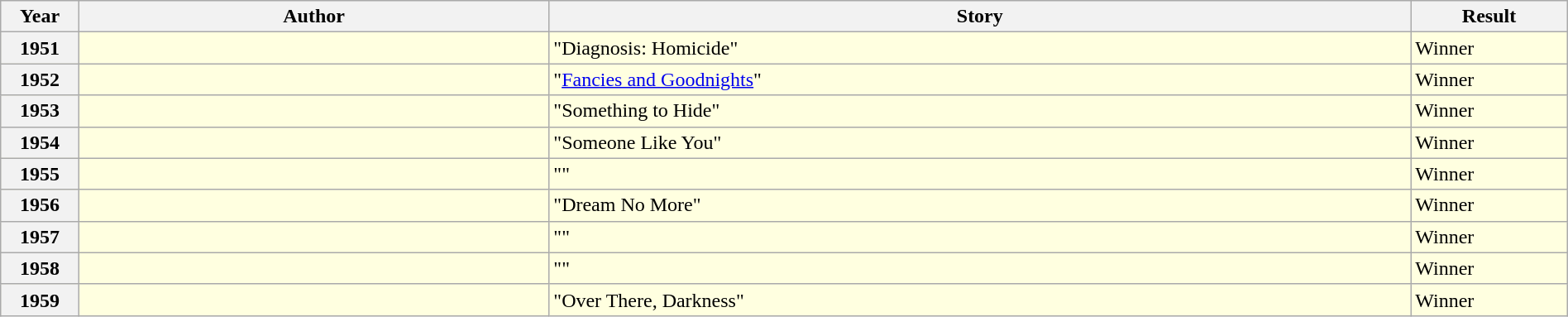<table class="wikitable sortable mw-collapsible" style="width:100%">
<tr>
<th scope="col" width="5%">Year</th>
<th scope="col" width="30%">Author</th>
<th scope="col" width="55%">Story</th>
<th scope="col" width="10%">Result</th>
</tr>
<tr style="background:lightyellow;">
<th>1951</th>
<td></td>
<td>"Diagnosis: Homicide"</td>
<td>Winner</td>
</tr>
<tr style="background:lightyellow;">
<th>1952</th>
<td></td>
<td>"<a href='#'>Fancies and Goodnights</a>"</td>
<td>Winner</td>
</tr>
<tr style="background:lightyellow;">
<th>1953</th>
<td></td>
<td>"Something to Hide"</td>
<td>Winner</td>
</tr>
<tr style="background:lightyellow;">
<th>1954</th>
<td></td>
<td>"Someone Like You"</td>
<td>Winner</td>
</tr>
<tr style="background:lightyellow;">
<th>1955</th>
<td></td>
<td>""</td>
<td>Winner</td>
</tr>
<tr style="background:lightyellow;">
<th>1956</th>
<td></td>
<td>"Dream No More"</td>
<td>Winner</td>
</tr>
<tr style="background:lightyellow;">
<th>1957</th>
<td></td>
<td>""</td>
<td>Winner</td>
</tr>
<tr style="background:lightyellow;">
<th>1958</th>
<td></td>
<td>""</td>
<td>Winner</td>
</tr>
<tr style="background:lightyellow;">
<th>1959</th>
<td></td>
<td>"Over There, Darkness"</td>
<td>Winner</td>
</tr>
</table>
